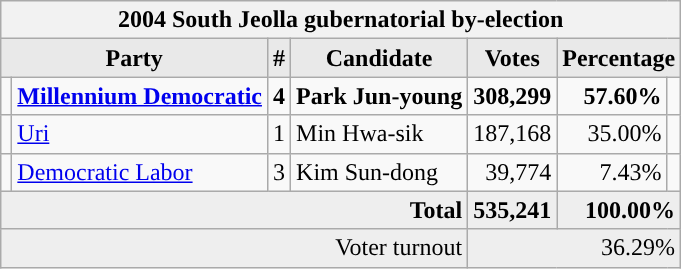<table class="wikitable">
<tr>
<th colspan="7">2004 South Jeolla gubernatorial by-election</th>
</tr>
<tr>
<th style="background-color:#E9E9E9" colspan=2>Party</th>
<th style="background-color:#E9E9E9">#</th>
<th style="background-color:#E9E9E9">Candidate</th>
<th style="background-color:#E9E9E9">Votes</th>
<th style="background-color:#E9E9E9" colspan=2>Percentage</th>
</tr>
<tr style="font-weight:bold">
<td></td>
<td align=left><a href='#'>Millennium Democratic</a></td>
<td align=center>4</td>
<td align=left>Park Jun-young</td>
<td align=right>308,299</td>
<td align=right>57.60%</td>
<td align=right></td>
</tr>
<tr>
<td></td>
<td align=left><a href='#'>Uri</a></td>
<td align=center>1</td>
<td align=left>Min Hwa-sik</td>
<td align=right>187,168</td>
<td align=right>35.00%</td>
<td align=right></td>
</tr>
<tr>
<td></td>
<td align=left><a href='#'>Democratic Labor</a></td>
<td align=center>3</td>
<td align=left>Kim Sun-dong</td>
<td align=right>39,774</td>
<td align=right>7.43%</td>
<td align=right></td>
</tr>
<tr bgcolor="#EEEEEE" style="font-weight:bold">
<td colspan="4" align=right>Total</td>
<td align=right>535,241</td>
<td align=right colspan=2>100.00%</td>
</tr>
<tr bgcolor="#EEEEEE">
<td colspan="4" align="right">Voter turnout</td>
<td colspan="3" align="right">36.29%</td>
</tr>
</table>
